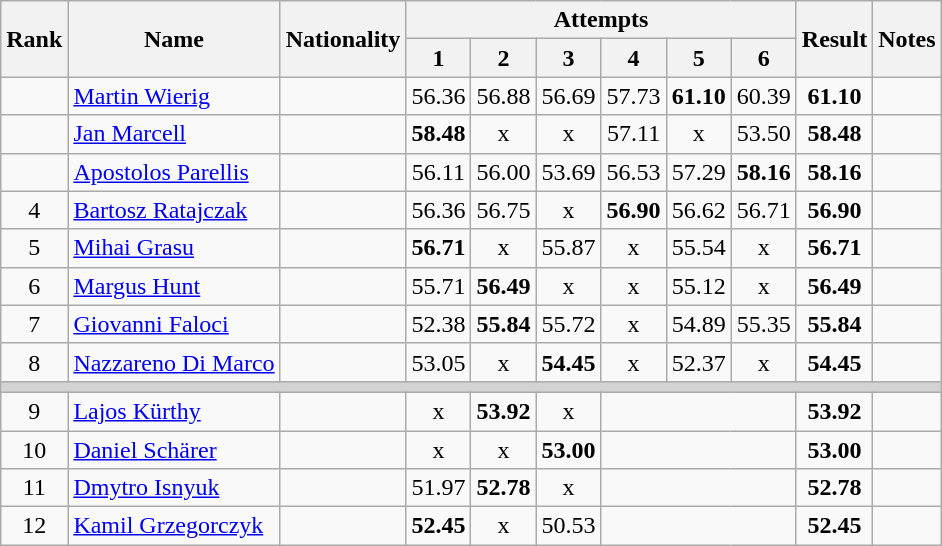<table class="wikitable sortable" style="text-align:center">
<tr>
<th rowspan=2>Rank</th>
<th rowspan=2>Name</th>
<th rowspan=2>Nationality</th>
<th colspan=6>Attempts</th>
<th rowspan=2>Result</th>
<th rowspan=2>Notes</th>
</tr>
<tr>
<th>1</th>
<th>2</th>
<th>3</th>
<th>4</th>
<th>5</th>
<th>6</th>
</tr>
<tr>
<td></td>
<td align=left><a href='#'>Martin Wierig</a></td>
<td align=left></td>
<td>56.36</td>
<td>56.88</td>
<td>56.69</td>
<td>57.73</td>
<td><strong>61.10</strong></td>
<td>60.39</td>
<td><strong>61.10</strong></td>
<td></td>
</tr>
<tr>
<td></td>
<td align=left><a href='#'>Jan Marcell</a></td>
<td align=left></td>
<td><strong>58.48</strong></td>
<td>x</td>
<td>x</td>
<td>57.11</td>
<td>x</td>
<td>53.50</td>
<td><strong>58.48</strong></td>
<td></td>
</tr>
<tr>
<td></td>
<td align=left><a href='#'>Apostolos Parellis</a></td>
<td align=left></td>
<td>56.11</td>
<td>56.00</td>
<td>53.69</td>
<td>56.53</td>
<td>57.29</td>
<td><strong>58.16</strong></td>
<td><strong>58.16</strong></td>
<td></td>
</tr>
<tr>
<td>4</td>
<td align=left><a href='#'>Bartosz Ratajczak</a></td>
<td align=left></td>
<td>56.36</td>
<td>56.75</td>
<td>x</td>
<td><strong>56.90</strong></td>
<td>56.62</td>
<td>56.71</td>
<td><strong>56.90</strong></td>
<td></td>
</tr>
<tr>
<td>5</td>
<td align=left><a href='#'>Mihai Grasu</a></td>
<td align=left></td>
<td><strong>56.71</strong></td>
<td>x</td>
<td>55.87</td>
<td>x</td>
<td>55.54</td>
<td>x</td>
<td><strong>56.71</strong></td>
<td></td>
</tr>
<tr>
<td>6</td>
<td align=left><a href='#'>Margus Hunt</a></td>
<td align=left></td>
<td>55.71</td>
<td><strong>56.49</strong></td>
<td>x</td>
<td>x</td>
<td>55.12</td>
<td>x</td>
<td><strong>56.49</strong></td>
<td></td>
</tr>
<tr>
<td>7</td>
<td align=left><a href='#'>Giovanni Faloci</a></td>
<td align=left></td>
<td>52.38</td>
<td><strong>55.84</strong></td>
<td>55.72</td>
<td>x</td>
<td>54.89</td>
<td>55.35</td>
<td><strong>55.84</strong></td>
<td></td>
</tr>
<tr>
<td>8</td>
<td align=left><a href='#'>Nazzareno Di Marco</a></td>
<td align=left></td>
<td>53.05</td>
<td>x</td>
<td><strong>54.45</strong></td>
<td>x</td>
<td>52.37</td>
<td>x</td>
<td><strong>54.45</strong></td>
<td></td>
</tr>
<tr>
<td colspan=11 bgcolor=lightgray></td>
</tr>
<tr>
<td>9</td>
<td align=left><a href='#'>Lajos Kürthy</a></td>
<td align=left></td>
<td>x</td>
<td><strong>53.92</strong></td>
<td>x</td>
<td colspan=3></td>
<td><strong>53.92</strong></td>
<td></td>
</tr>
<tr>
<td>10</td>
<td align=left><a href='#'>Daniel Schärer</a></td>
<td align=left></td>
<td>x</td>
<td>x</td>
<td><strong>53.00</strong></td>
<td colspan=3></td>
<td><strong>53.00</strong></td>
<td></td>
</tr>
<tr>
<td>11</td>
<td align=left><a href='#'>Dmytro Isnyuk</a></td>
<td align=left></td>
<td>51.97</td>
<td><strong>52.78</strong></td>
<td>x</td>
<td colspan=3></td>
<td><strong>52.78</strong></td>
<td></td>
</tr>
<tr>
<td>12</td>
<td align=left><a href='#'>Kamil Grzegorczyk</a></td>
<td align=left></td>
<td><strong>52.45</strong></td>
<td>x</td>
<td>50.53</td>
<td colspan=3></td>
<td><strong>52.45</strong></td>
<td></td>
</tr>
</table>
